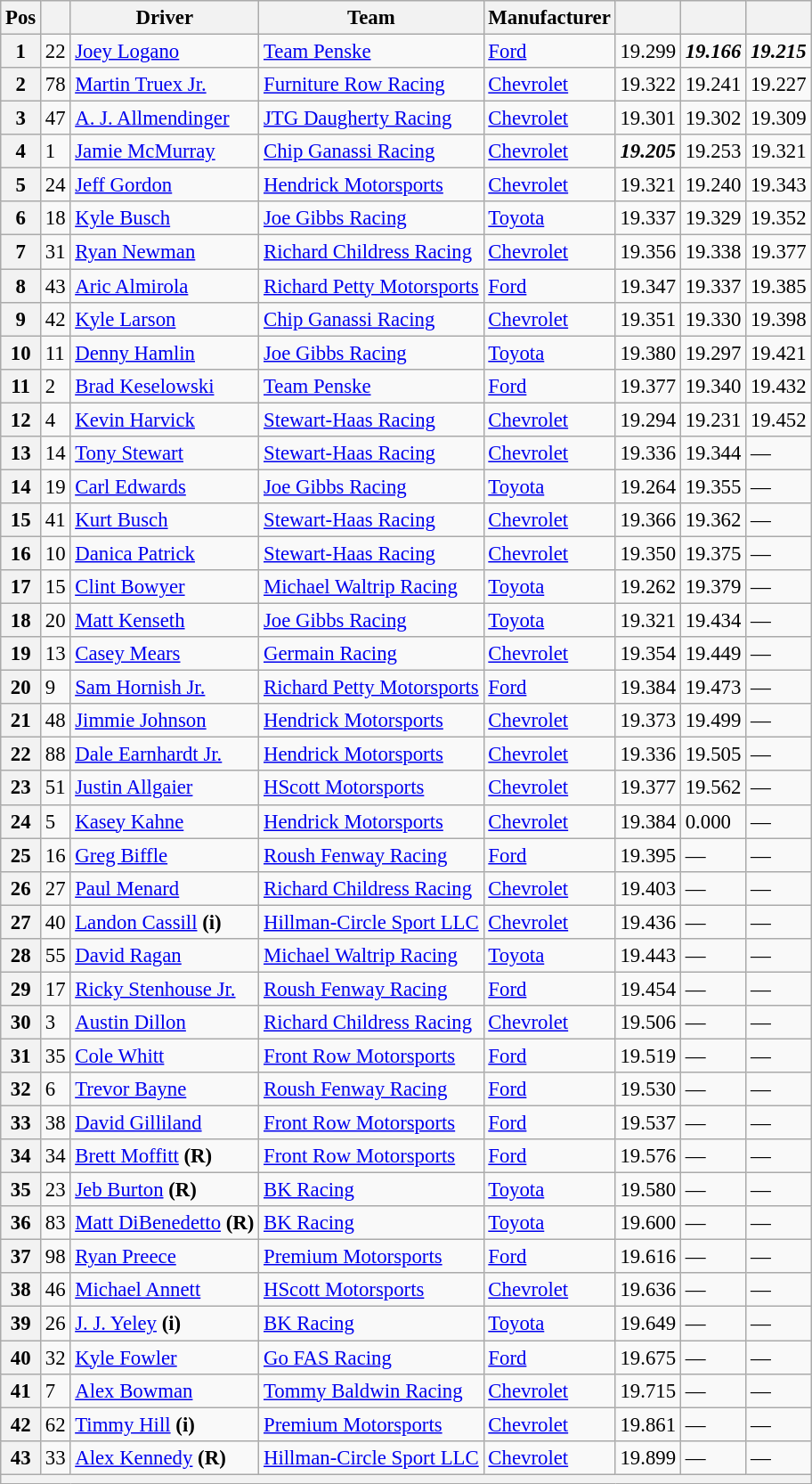<table class="wikitable" style="font-size:95%">
<tr>
<th>Pos</th>
<th></th>
<th>Driver</th>
<th>Team</th>
<th>Manufacturer</th>
<th></th>
<th></th>
<th></th>
</tr>
<tr>
<th>1</th>
<td>22</td>
<td><a href='#'>Joey Logano</a></td>
<td><a href='#'>Team Penske</a></td>
<td><a href='#'>Ford</a></td>
<td>19.299</td>
<td><strong><em>19.166</em></strong></td>
<td><strong><em>19.215</em></strong></td>
</tr>
<tr>
<th>2</th>
<td>78</td>
<td><a href='#'>Martin Truex Jr.</a></td>
<td><a href='#'>Furniture Row Racing</a></td>
<td><a href='#'>Chevrolet</a></td>
<td>19.322</td>
<td>19.241</td>
<td>19.227</td>
</tr>
<tr>
<th>3</th>
<td>47</td>
<td><a href='#'>A. J. Allmendinger</a></td>
<td><a href='#'>JTG Daugherty Racing</a></td>
<td><a href='#'>Chevrolet</a></td>
<td>19.301</td>
<td>19.302</td>
<td>19.309</td>
</tr>
<tr>
<th>4</th>
<td>1</td>
<td><a href='#'>Jamie McMurray</a></td>
<td><a href='#'>Chip Ganassi Racing</a></td>
<td><a href='#'>Chevrolet</a></td>
<td><strong><em>19.205</em></strong></td>
<td>19.253</td>
<td>19.321</td>
</tr>
<tr>
<th>5</th>
<td>24</td>
<td><a href='#'>Jeff Gordon</a></td>
<td><a href='#'>Hendrick Motorsports</a></td>
<td><a href='#'>Chevrolet</a></td>
<td>19.321</td>
<td>19.240</td>
<td>19.343</td>
</tr>
<tr>
<th>6</th>
<td>18</td>
<td><a href='#'>Kyle Busch</a></td>
<td><a href='#'>Joe Gibbs Racing</a></td>
<td><a href='#'>Toyota</a></td>
<td>19.337</td>
<td>19.329</td>
<td>19.352</td>
</tr>
<tr>
<th>7</th>
<td>31</td>
<td><a href='#'>Ryan Newman</a></td>
<td><a href='#'>Richard Childress Racing</a></td>
<td><a href='#'>Chevrolet</a></td>
<td>19.356</td>
<td>19.338</td>
<td>19.377</td>
</tr>
<tr>
<th>8</th>
<td>43</td>
<td><a href='#'>Aric Almirola</a></td>
<td><a href='#'>Richard Petty Motorsports</a></td>
<td><a href='#'>Ford</a></td>
<td>19.347</td>
<td>19.337</td>
<td>19.385</td>
</tr>
<tr>
<th>9</th>
<td>42</td>
<td><a href='#'>Kyle Larson</a></td>
<td><a href='#'>Chip Ganassi Racing</a></td>
<td><a href='#'>Chevrolet</a></td>
<td>19.351</td>
<td>19.330</td>
<td>19.398</td>
</tr>
<tr>
<th>10</th>
<td>11</td>
<td><a href='#'>Denny Hamlin</a></td>
<td><a href='#'>Joe Gibbs Racing</a></td>
<td><a href='#'>Toyota</a></td>
<td>19.380</td>
<td>19.297</td>
<td>19.421</td>
</tr>
<tr>
<th>11</th>
<td>2</td>
<td><a href='#'>Brad Keselowski</a></td>
<td><a href='#'>Team Penske</a></td>
<td><a href='#'>Ford</a></td>
<td>19.377</td>
<td>19.340</td>
<td>19.432</td>
</tr>
<tr>
<th>12</th>
<td>4</td>
<td><a href='#'>Kevin Harvick</a></td>
<td><a href='#'>Stewart-Haas Racing</a></td>
<td><a href='#'>Chevrolet</a></td>
<td>19.294</td>
<td>19.231</td>
<td>19.452</td>
</tr>
<tr>
<th>13</th>
<td>14</td>
<td><a href='#'>Tony Stewart</a></td>
<td><a href='#'>Stewart-Haas Racing</a></td>
<td><a href='#'>Chevrolet</a></td>
<td>19.336</td>
<td>19.344</td>
<td>—</td>
</tr>
<tr>
<th>14</th>
<td>19</td>
<td><a href='#'>Carl Edwards</a></td>
<td><a href='#'>Joe Gibbs Racing</a></td>
<td><a href='#'>Toyota</a></td>
<td>19.264</td>
<td>19.355</td>
<td>—</td>
</tr>
<tr>
<th>15</th>
<td>41</td>
<td><a href='#'>Kurt Busch</a></td>
<td><a href='#'>Stewart-Haas Racing</a></td>
<td><a href='#'>Chevrolet</a></td>
<td>19.366</td>
<td>19.362</td>
<td>—</td>
</tr>
<tr>
<th>16</th>
<td>10</td>
<td><a href='#'>Danica Patrick</a></td>
<td><a href='#'>Stewart-Haas Racing</a></td>
<td><a href='#'>Chevrolet</a></td>
<td>19.350</td>
<td>19.375</td>
<td>—</td>
</tr>
<tr>
<th>17</th>
<td>15</td>
<td><a href='#'>Clint Bowyer</a></td>
<td><a href='#'>Michael Waltrip Racing</a></td>
<td><a href='#'>Toyota</a></td>
<td>19.262</td>
<td>19.379</td>
<td>—</td>
</tr>
<tr>
<th>18</th>
<td>20</td>
<td><a href='#'>Matt Kenseth</a></td>
<td><a href='#'>Joe Gibbs Racing</a></td>
<td><a href='#'>Toyota</a></td>
<td>19.321</td>
<td>19.434</td>
<td>—</td>
</tr>
<tr>
<th>19</th>
<td>13</td>
<td><a href='#'>Casey Mears</a></td>
<td><a href='#'>Germain Racing</a></td>
<td><a href='#'>Chevrolet</a></td>
<td>19.354</td>
<td>19.449</td>
<td>—</td>
</tr>
<tr>
<th>20</th>
<td>9</td>
<td><a href='#'>Sam Hornish Jr.</a></td>
<td><a href='#'>Richard Petty Motorsports</a></td>
<td><a href='#'>Ford</a></td>
<td>19.384</td>
<td>19.473</td>
<td>—</td>
</tr>
<tr>
<th>21</th>
<td>48</td>
<td><a href='#'>Jimmie Johnson</a></td>
<td><a href='#'>Hendrick Motorsports</a></td>
<td><a href='#'>Chevrolet</a></td>
<td>19.373</td>
<td>19.499</td>
<td>—</td>
</tr>
<tr>
<th>22</th>
<td>88</td>
<td><a href='#'>Dale Earnhardt Jr.</a></td>
<td><a href='#'>Hendrick Motorsports</a></td>
<td><a href='#'>Chevrolet</a></td>
<td>19.336</td>
<td>19.505</td>
<td>—</td>
</tr>
<tr>
<th>23</th>
<td>51</td>
<td><a href='#'>Justin Allgaier</a></td>
<td><a href='#'>HScott Motorsports</a></td>
<td><a href='#'>Chevrolet</a></td>
<td>19.377</td>
<td>19.562</td>
<td>—</td>
</tr>
<tr>
<th>24</th>
<td>5</td>
<td><a href='#'>Kasey Kahne</a></td>
<td><a href='#'>Hendrick Motorsports</a></td>
<td><a href='#'>Chevrolet</a></td>
<td>19.384</td>
<td>0.000</td>
<td>—</td>
</tr>
<tr>
<th>25</th>
<td>16</td>
<td><a href='#'>Greg Biffle</a></td>
<td><a href='#'>Roush Fenway Racing</a></td>
<td><a href='#'>Ford</a></td>
<td>19.395</td>
<td>—</td>
<td>—</td>
</tr>
<tr>
<th>26</th>
<td>27</td>
<td><a href='#'>Paul Menard</a></td>
<td><a href='#'>Richard Childress Racing</a></td>
<td><a href='#'>Chevrolet</a></td>
<td>19.403</td>
<td>—</td>
<td>—</td>
</tr>
<tr>
<th>27</th>
<td>40</td>
<td><a href='#'>Landon Cassill</a> <strong>(i)</strong></td>
<td><a href='#'>Hillman-Circle Sport LLC</a></td>
<td><a href='#'>Chevrolet</a></td>
<td>19.436</td>
<td>—</td>
<td>—</td>
</tr>
<tr>
<th>28</th>
<td>55</td>
<td><a href='#'>David Ragan</a></td>
<td><a href='#'>Michael Waltrip Racing</a></td>
<td><a href='#'>Toyota</a></td>
<td>19.443</td>
<td>—</td>
<td>—</td>
</tr>
<tr>
<th>29</th>
<td>17</td>
<td><a href='#'>Ricky Stenhouse Jr.</a></td>
<td><a href='#'>Roush Fenway Racing</a></td>
<td><a href='#'>Ford</a></td>
<td>19.454</td>
<td>—</td>
<td>—</td>
</tr>
<tr>
<th>30</th>
<td>3</td>
<td><a href='#'>Austin Dillon</a></td>
<td><a href='#'>Richard Childress Racing</a></td>
<td><a href='#'>Chevrolet</a></td>
<td>19.506</td>
<td>—</td>
<td>—</td>
</tr>
<tr>
<th>31</th>
<td>35</td>
<td><a href='#'>Cole Whitt</a></td>
<td><a href='#'>Front Row Motorsports</a></td>
<td><a href='#'>Ford</a></td>
<td>19.519</td>
<td>—</td>
<td>—</td>
</tr>
<tr>
<th>32</th>
<td>6</td>
<td><a href='#'>Trevor Bayne</a></td>
<td><a href='#'>Roush Fenway Racing</a></td>
<td><a href='#'>Ford</a></td>
<td>19.530</td>
<td>—</td>
<td>—</td>
</tr>
<tr>
<th>33</th>
<td>38</td>
<td><a href='#'>David Gilliland</a></td>
<td><a href='#'>Front Row Motorsports</a></td>
<td><a href='#'>Ford</a></td>
<td>19.537</td>
<td>—</td>
<td>—</td>
</tr>
<tr>
<th>34</th>
<td>34</td>
<td><a href='#'>Brett Moffitt</a> <strong>(R)</strong></td>
<td><a href='#'>Front Row Motorsports</a></td>
<td><a href='#'>Ford</a></td>
<td>19.576</td>
<td>—</td>
<td>—</td>
</tr>
<tr>
<th>35</th>
<td>23</td>
<td><a href='#'>Jeb Burton</a> <strong>(R)</strong></td>
<td><a href='#'>BK Racing</a></td>
<td><a href='#'>Toyota</a></td>
<td>19.580</td>
<td>—</td>
<td>—</td>
</tr>
<tr>
<th>36</th>
<td>83</td>
<td><a href='#'>Matt DiBenedetto</a> <strong>(R)</strong></td>
<td><a href='#'>BK Racing</a></td>
<td><a href='#'>Toyota</a></td>
<td>19.600</td>
<td>—</td>
<td>—</td>
</tr>
<tr>
<th>37</th>
<td>98</td>
<td><a href='#'>Ryan Preece</a></td>
<td><a href='#'>Premium Motorsports</a></td>
<td><a href='#'>Ford</a></td>
<td>19.616</td>
<td>—</td>
<td>—</td>
</tr>
<tr>
<th>38</th>
<td>46</td>
<td><a href='#'>Michael Annett</a></td>
<td><a href='#'>HScott Motorsports</a></td>
<td><a href='#'>Chevrolet</a></td>
<td>19.636</td>
<td>—</td>
<td>—</td>
</tr>
<tr>
<th>39</th>
<td>26</td>
<td><a href='#'>J. J. Yeley</a> <strong>(i)</strong></td>
<td><a href='#'>BK Racing</a></td>
<td><a href='#'>Toyota</a></td>
<td>19.649</td>
<td>—</td>
<td>—</td>
</tr>
<tr>
<th>40</th>
<td>32</td>
<td><a href='#'>Kyle Fowler</a></td>
<td><a href='#'>Go FAS Racing</a></td>
<td><a href='#'>Ford</a></td>
<td>19.675</td>
<td>—</td>
<td>—</td>
</tr>
<tr>
<th>41</th>
<td>7</td>
<td><a href='#'>Alex Bowman</a></td>
<td><a href='#'>Tommy Baldwin Racing</a></td>
<td><a href='#'>Chevrolet</a></td>
<td>19.715</td>
<td>—</td>
<td>—</td>
</tr>
<tr>
<th>42</th>
<td>62</td>
<td><a href='#'>Timmy Hill</a> <strong>(i)</strong></td>
<td><a href='#'>Premium Motorsports</a></td>
<td><a href='#'>Chevrolet</a></td>
<td>19.861</td>
<td>—</td>
<td>—</td>
</tr>
<tr>
<th>43</th>
<td>33</td>
<td><a href='#'>Alex Kennedy</a> <strong>(R)</strong></td>
<td><a href='#'>Hillman-Circle Sport LLC</a></td>
<td><a href='#'>Chevrolet</a></td>
<td>19.899</td>
<td>—</td>
<td>—</td>
</tr>
<tr>
<th colspan="8"></th>
</tr>
</table>
